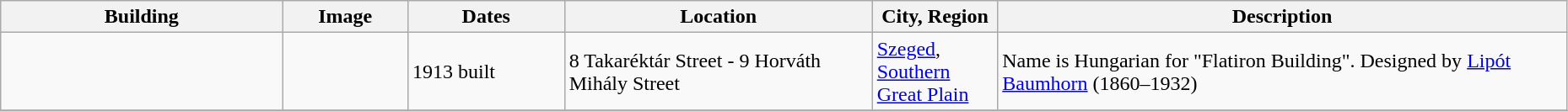<table class="wikitable sortable" style="width:98%">
<tr>
<th width = 18%><strong>Building</strong></th>
<th width = 8% class="unsortable"><strong>Image</strong></th>
<th width = 10%><strong>Dates</strong></th>
<th><strong>Location</strong></th>
<th width = 8%><strong>City, Region</strong></th>
<th class="unsortable"><strong>Description</strong></th>
</tr>
<tr>
<td></td>
<td></td>
<td>1913 built</td>
<td>8 Takaréktár Street - 9 Horváth Mihály Street <br></td>
<td><a href='#'>Szeged</a>, <a href='#'>Southern Great Plain</a></td>
<td>Name is Hungarian for "Flatiron Building". Designed by <a href='#'>Lipót Baumhorn</a> (1860–1932)</td>
</tr>
<tr>
</tr>
</table>
